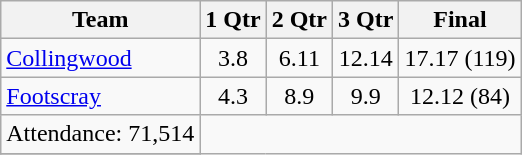<table class="wikitable">
<tr>
<th>Team</th>
<th>1 Qtr</th>
<th>2 Qtr</th>
<th>3 Qtr</th>
<th>Final</th>
</tr>
<tr>
<td><a href='#'>Collingwood</a></td>
<td align=center>3.8</td>
<td align=center>6.11</td>
<td align=center>12.14</td>
<td align=center>17.17 (119)</td>
</tr>
<tr>
<td><a href='#'>Footscray</a></td>
<td align=center>4.3</td>
<td align=center>8.9</td>
<td align=center>9.9</td>
<td align=center>12.12 (84)</td>
</tr>
<tr>
<td align=center>Attendance: 71,514</td>
</tr>
<tr>
</tr>
</table>
